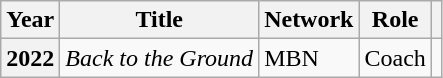<table class="wikitable sortable plainrowheaders">
<tr>
<th scope="col">Year</th>
<th scope="col">Title</th>
<th scope="col">Network</th>
<th scope="col">Role</th>
<th scope="col" class="unsortable"></th>
</tr>
<tr>
<th scope="row">2022</th>
<td><em>Back to the Ground</em></td>
<td>MBN</td>
<td>Coach</td>
<td></td>
</tr>
</table>
